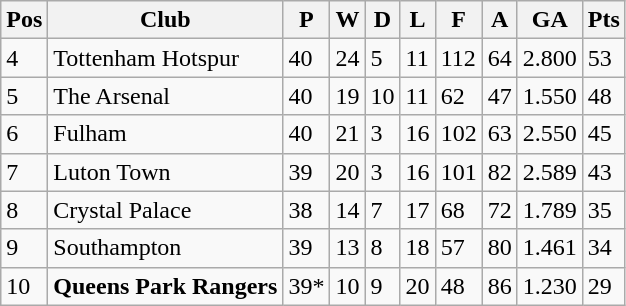<table class="wikitable sortable">
<tr>
<th>Pos</th>
<th>Club</th>
<th>P</th>
<th>W</th>
<th>D</th>
<th>L</th>
<th>F</th>
<th>A</th>
<th>GA</th>
<th>Pts</th>
</tr>
<tr>
<td>4</td>
<td align="left">Tottenham Hotspur</td>
<td>40</td>
<td>24</td>
<td>5</td>
<td>11</td>
<td>112</td>
<td>64</td>
<td>2.800</td>
<td>53</td>
</tr>
<tr>
<td>5</td>
<td align="left">The Arsenal</td>
<td>40</td>
<td>19</td>
<td>10</td>
<td>11</td>
<td>62</td>
<td>47</td>
<td>1.550</td>
<td>48</td>
</tr>
<tr>
<td>6</td>
<td align="left">Fulham</td>
<td>40</td>
<td>21</td>
<td>3</td>
<td>16</td>
<td>102</td>
<td>63</td>
<td>2.550</td>
<td>45</td>
</tr>
<tr>
<td>7</td>
<td align="left">Luton Town</td>
<td>39</td>
<td>20</td>
<td>3</td>
<td>16</td>
<td>101</td>
<td>82</td>
<td>2.589</td>
<td>43</td>
</tr>
<tr>
<td>8</td>
<td align="left">Crystal Palace</td>
<td>38</td>
<td>14</td>
<td>7</td>
<td>17</td>
<td>68</td>
<td>72</td>
<td>1.789</td>
<td>35</td>
</tr>
<tr>
<td>9</td>
<td align="left">Southampton</td>
<td>39</td>
<td>13</td>
<td>8</td>
<td>18</td>
<td>57</td>
<td>80</td>
<td>1.461</td>
<td>34</td>
</tr>
<tr>
<td>10</td>
<td align="left"><strong>Queens Park Rangers</strong></td>
<td>39*</td>
<td>10</td>
<td>9</td>
<td>20</td>
<td>48</td>
<td>86</td>
<td>1.230</td>
<td>29</td>
</tr>
</table>
